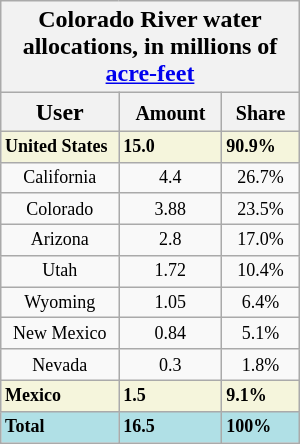<table class="wikitable sortable" style="float:left; width:200px; margin-right: 1em">
<tr>
<th colspan=3>Colorado River water allocations, in millions of <a href='#'>acre-feet</a></th>
</tr>
<tr style="font-size:9pt align=center">
<th>User</th>
<th><small>Amount</small></th>
<th><small>Share</small></th>
</tr>
<tr style="font-size:9pt; text-align:left;">
<td style="background:beige;"><strong>United States</strong></td>
<td style="background:beige;"><strong>15.0</strong></td>
<td style="background:beige;"><strong>90.9%</strong></td>
</tr>
<tr style="font-size:9pt; text-align:center;">
<td>California</td>
<td>4.4</td>
<td>26.7%</td>
</tr>
<tr style="font-size:9pt; text-align:center;">
<td>Colorado</td>
<td>3.88</td>
<td>23.5%</td>
</tr>
<tr style="font-size:9pt; text-align:center;">
<td>Arizona</td>
<td>2.8</td>
<td>17.0%</td>
</tr>
<tr style="font-size:9pt; text-align:center;">
<td>Utah</td>
<td>1.72</td>
<td>10.4%</td>
</tr>
<tr style="font-size:9pt; text-align:center;">
<td>Wyoming</td>
<td>1.05</td>
<td>6.4%</td>
</tr>
<tr style="font-size:9pt; text-align:center;">
<td>New Mexico</td>
<td>0.84</td>
<td>5.1%</td>
</tr>
<tr style="font-size:9pt; text-align:center;">
<td>Nevada</td>
<td>0.3</td>
<td>1.8%</td>
</tr>
<tr style="font-size:9pt; text-align:left;">
<td style="background:beige;"><strong>Mexico</strong></td>
<td style="background:beige;"><strong>1.5</strong></td>
<td style="background:beige;"><strong>9.1%</strong></td>
</tr>
<tr class="sortbottom" style="font-size:9pt; text-align:left; background:#b0e0e6;">
<td><strong>Total</strong></td>
<td><strong>16.5</strong></td>
<td><strong>100%</strong></td>
</tr>
</table>
